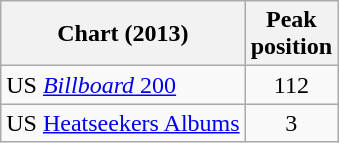<table class="wikitable sortable">
<tr>
<th>Chart (2013)</th>
<th>Peak<br>position</th>
</tr>
<tr>
<td>US <a href='#'><em>Billboard</em> 200</a></td>
<td style="text-align:center;">112</td>
</tr>
<tr>
<td>US <a href='#'>Heatseekers Albums</a></td>
<td style="text-align:center;">3</td>
</tr>
</table>
